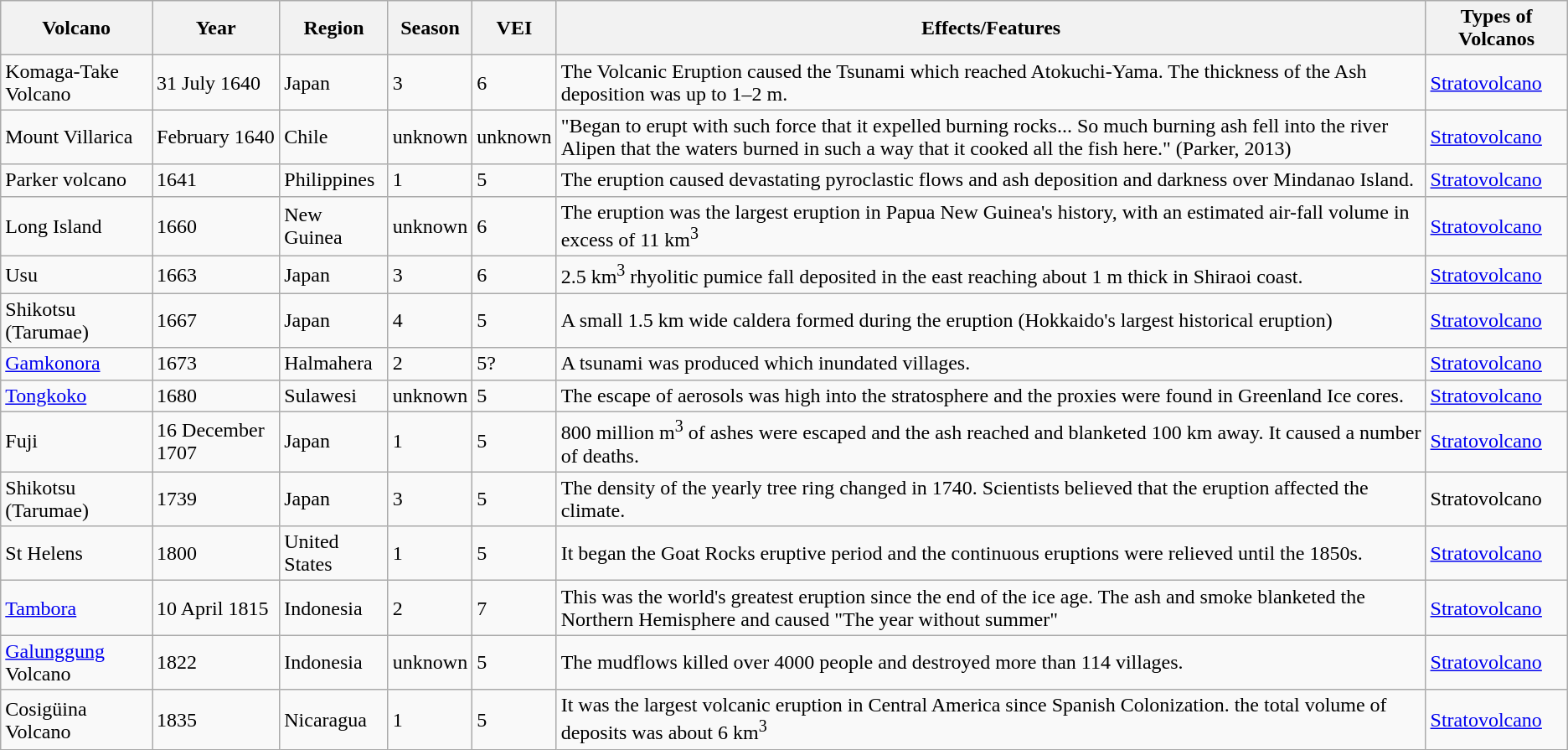<table class="wikitable">
<tr>
<th>Volcano</th>
<th>Year</th>
<th>Region</th>
<th>Season</th>
<th>VEI</th>
<th>Effects/Features</th>
<th>Types of Volcanos</th>
</tr>
<tr>
<td>Komaga-Take Volcano</td>
<td>31 July 1640</td>
<td>Japan</td>
<td>3</td>
<td>6</td>
<td>The Volcanic Eruption caused the Tsunami which reached Atokuchi-Yama. The thickness of the Ash deposition was up to 1–2 m.</td>
<td><a href='#'>Stratovolcano</a></td>
</tr>
<tr>
<td>Mount Villarica</td>
<td>February 1640</td>
<td>Chile</td>
<td>unknown</td>
<td>unknown</td>
<td>"Began to erupt with such force that it expelled burning rocks... So much burning ash fell into the river Alipen that the waters burned in such a way that it cooked all the fish here." (Parker, 2013)</td>
<td><a href='#'>Stratovolcano</a></td>
</tr>
<tr>
<td>Parker volcano</td>
<td>1641</td>
<td>Philippines</td>
<td>1</td>
<td>5</td>
<td>The eruption caused devastating pyroclastic flows and ash deposition and darkness over Mindanao Island.</td>
<td><a href='#'>Stratovolcano</a></td>
</tr>
<tr>
<td>Long Island</td>
<td>1660</td>
<td>New Guinea</td>
<td>unknown</td>
<td>6</td>
<td>The eruption was the largest eruption in Papua New Guinea's history, with an estimated air-fall volume in excess of 11 km<sup>3</sup> </td>
<td><a href='#'>Stratovolcano</a></td>
</tr>
<tr>
<td>Usu</td>
<td>1663</td>
<td>Japan</td>
<td>3</td>
<td>6</td>
<td>2.5 km<sup>3</sup> rhyolitic pumice fall deposited in the east reaching about 1 m thick in Shiraoi coast.</td>
<td><a href='#'>Stratovolcano</a></td>
</tr>
<tr>
<td>Shikotsu (Tarumae)</td>
<td>1667</td>
<td>Japan</td>
<td>4</td>
<td>5</td>
<td>A small 1.5 km wide caldera formed during the eruption (Hokkaido's largest historical eruption)</td>
<td><a href='#'>Stratovolcano</a></td>
</tr>
<tr>
<td><a href='#'>Gamkonora</a></td>
<td>1673</td>
<td>Halmahera</td>
<td>2</td>
<td>5?</td>
<td>A tsunami was produced which inundated villages.</td>
<td><a href='#'>Stratovolcano</a></td>
</tr>
<tr>
<td><a href='#'>Tongkoko</a></td>
<td>1680</td>
<td>Sulawesi</td>
<td>unknown</td>
<td>5</td>
<td>The escape of aerosols was high into the stratosphere and the proxies were found in Greenland Ice cores.</td>
<td><a href='#'>Stratovolcano</a></td>
</tr>
<tr>
<td>Fuji</td>
<td>16 December 1707</td>
<td>Japan</td>
<td>1</td>
<td>5</td>
<td>800 million m<sup>3</sup> of ashes were escaped and the ash reached and blanketed 100 km away. It caused a number of deaths.</td>
<td><a href='#'>Stratovolcano</a></td>
</tr>
<tr>
<td>Shikotsu (Tarumae)</td>
<td>1739</td>
<td>Japan</td>
<td>3</td>
<td>5</td>
<td>The density of the yearly tree ring changed in 1740. Scientists believed that the eruption affected the climate.</td>
<td>Stratovolcano</td>
</tr>
<tr>
<td>St Helens</td>
<td>1800</td>
<td>United States</td>
<td>1</td>
<td>5</td>
<td>It began the Goat Rocks eruptive period and the continuous eruptions were relieved until the 1850s.</td>
<td><a href='#'>Stratovolcano</a></td>
</tr>
<tr>
<td><a href='#'>Tambora</a></td>
<td>10 April 1815</td>
<td>Indonesia</td>
<td>2</td>
<td>7</td>
<td>This was the world's greatest eruption since the end of the ice age. The ash and smoke blanketed the Northern Hemisphere and caused "The year without summer"</td>
<td><a href='#'>Stratovolcano</a></td>
</tr>
<tr>
<td><a href='#'>Galunggung</a> Volcano</td>
<td>1822</td>
<td>Indonesia</td>
<td>unknown</td>
<td>5</td>
<td>The mudflows killed over 4000 people and destroyed more than 114 villages.</td>
<td><a href='#'>Stratovolcano</a></td>
</tr>
<tr>
<td>Cosigüina Volcano</td>
<td>1835</td>
<td>Nicaragua</td>
<td>1</td>
<td>5</td>
<td>It was the largest volcanic eruption in Central America since Spanish Colonization. the total volume of deposits was about 6 km<sup>3</sup> </td>
<td><a href='#'>Stratovolcano</a></td>
</tr>
</table>
